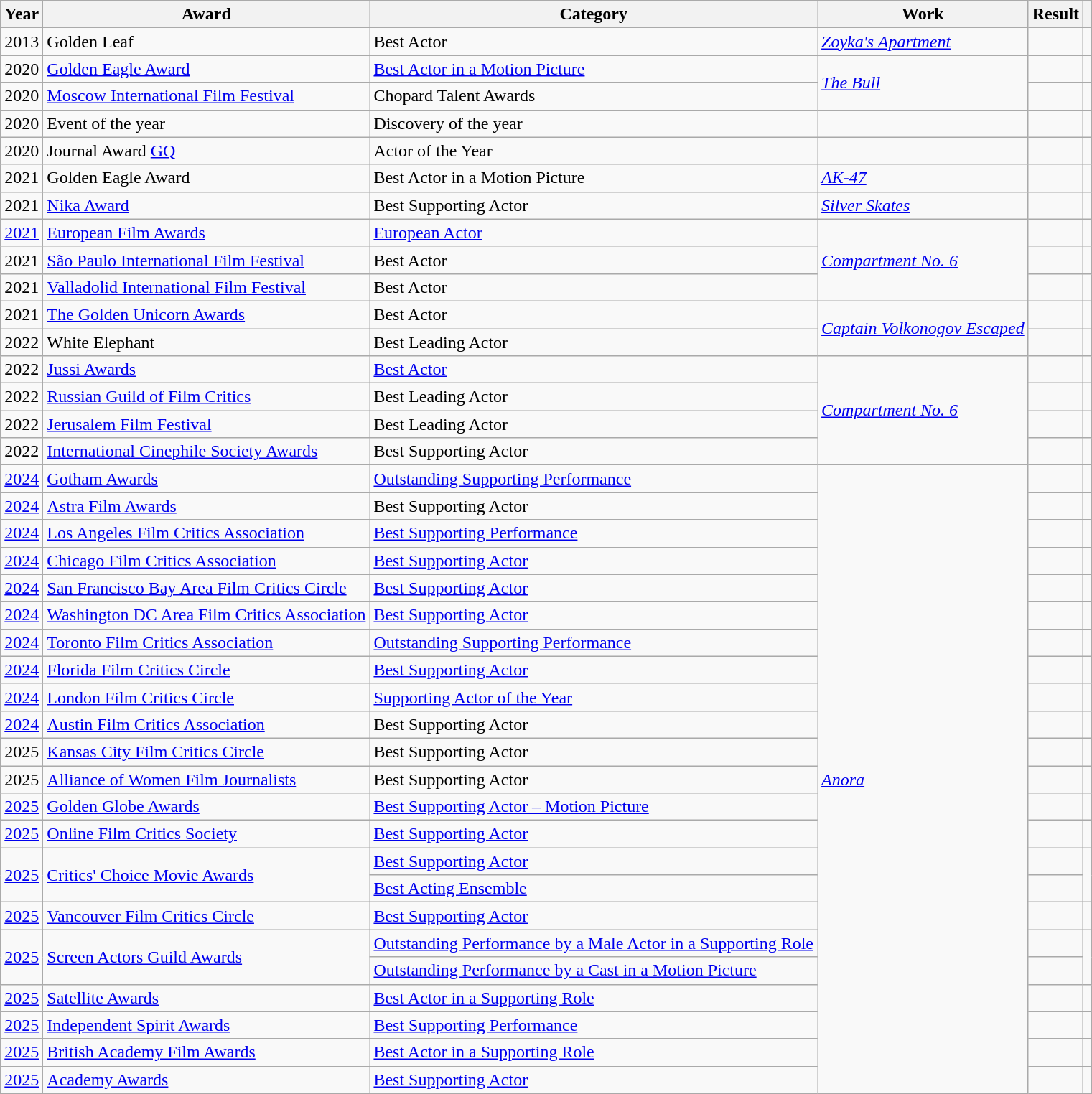<table class="wikitable sortable">
<tr>
<th>Year</th>
<th>Award</th>
<th>Category</th>
<th>Work</th>
<th>Result</th>
<th class="unsortable"></th>
</tr>
<tr>
<td>2013</td>
<td>Golden Leaf</td>
<td>Best Actor</td>
<td><em><a href='#'>Zoyka's Apartment</a></em></td>
<td></td>
<td></td>
</tr>
<tr>
<td>2020</td>
<td><a href='#'>Golden Eagle Award</a></td>
<td><a href='#'>Best Actor in a Motion Picture</a></td>
<td rowspan="2"><a href='#'><em>The Bull</em></a></td>
<td></td>
<td></td>
</tr>
<tr>
<td>2020</td>
<td><a href='#'>Moscow International Film Festival</a></td>
<td>Chopard Talent Awards</td>
<td></td>
<td></td>
</tr>
<tr>
<td>2020</td>
<td>Event of the year</td>
<td>Discovery of the year</td>
<td></td>
<td></td>
<td></td>
</tr>
<tr>
<td>2020</td>
<td>Journal Award <a href='#'>GQ</a></td>
<td>Actor of the Year</td>
<td></td>
<td></td>
<td></td>
</tr>
<tr>
<td>2021</td>
<td>Golden Eagle Award</td>
<td>Best Actor in a Motion Picture</td>
<td><a href='#'><em>AK-47</em></a></td>
<td></td>
<td></td>
</tr>
<tr>
<td>2021</td>
<td><a href='#'>Nika Award</a></td>
<td>Best Supporting Actor</td>
<td><a href='#'><em>Silver Skates</em></a></td>
<td></td>
<td></td>
</tr>
<tr>
<td><a href='#'>2021</a></td>
<td><a href='#'>European Film Awards</a></td>
<td><a href='#'>European Actor</a></td>
<td rowspan="3"><em><a href='#'>Compartment No. 6</a></em></td>
<td></td>
<td></td>
</tr>
<tr>
<td>2021</td>
<td><a href='#'>São Paulo International Film Festival</a></td>
<td>Best Actor</td>
<td></td>
<td></td>
</tr>
<tr>
<td>2021</td>
<td><a href='#'>Valladolid International Film Festival</a></td>
<td>Best Actor</td>
<td></td>
<td></td>
</tr>
<tr>
<td>2021</td>
<td><a href='#'>The Golden Unicorn Awards</a></td>
<td>Best Actor</td>
<td rowspan="2"><em><a href='#'>Captain Volkonogov Escaped</a></em></td>
<td></td>
<td></td>
</tr>
<tr>
<td>2022</td>
<td>White Elephant</td>
<td>Best Leading Actor</td>
<td></td>
<td></td>
</tr>
<tr>
<td>2022</td>
<td><a href='#'>Jussi Awards</a></td>
<td><a href='#'>Best Actor</a></td>
<td rowspan="4"><em><a href='#'>Compartment No. 6</a></em></td>
<td></td>
<td></td>
</tr>
<tr>
<td>2022</td>
<td><a href='#'>Russian Guild of Film Critics</a></td>
<td>Best Leading Actor</td>
<td></td>
<td></td>
</tr>
<tr>
<td>2022</td>
<td><a href='#'>Jerusalem Film Festival</a></td>
<td>Best Leading Actor</td>
<td></td>
<td></td>
</tr>
<tr>
<td>2022</td>
<td><a href='#'>International Cinephile Society Awards</a></td>
<td>Best Supporting Actor</td>
<td></td>
<td></td>
</tr>
<tr>
<td><a href='#'>2024</a></td>
<td><a href='#'>Gotham Awards</a></td>
<td><a href='#'>Outstanding Supporting Performance</a></td>
<td rowspan="23"><em><a href='#'>Anora</a></em></td>
<td></td>
<td></td>
</tr>
<tr>
<td><a href='#'>2024</a></td>
<td><a href='#'>Astra Film Awards</a></td>
<td>Best Supporting Actor</td>
<td></td>
<td></td>
</tr>
<tr>
<td><a href='#'>2024</a></td>
<td><a href='#'>Los Angeles Film Critics Association</a></td>
<td><a href='#'>Best Supporting Performance</a></td>
<td></td>
<td></td>
</tr>
<tr>
<td><a href='#'>2024</a></td>
<td><a href='#'>Chicago Film Critics Association</a></td>
<td><a href='#'>Best Supporting Actor</a></td>
<td></td>
<td></td>
</tr>
<tr>
<td><a href='#'>2024</a></td>
<td><a href='#'>San Francisco Bay Area Film Critics Circle</a></td>
<td><a href='#'>Best Supporting Actor</a></td>
<td></td>
<td></td>
</tr>
<tr>
<td><a href='#'>2024</a></td>
<td><a href='#'>Washington DC Area Film Critics Association</a></td>
<td><a href='#'>Best Supporting Actor</a></td>
<td></td>
<td></td>
</tr>
<tr>
<td><a href='#'>2024</a></td>
<td><a href='#'>Toronto Film Critics Association</a></td>
<td><a href='#'>Outstanding Supporting Performance</a></td>
<td></td>
<td></td>
</tr>
<tr>
<td><a href='#'>2024</a></td>
<td><a href='#'>Florida Film Critics Circle</a></td>
<td><a href='#'>Best Supporting Actor</a></td>
<td></td>
<td></td>
</tr>
<tr>
<td><a href='#'>2024</a></td>
<td><a href='#'>London Film Critics Circle</a></td>
<td><a href='#'>Supporting Actor of the Year</a></td>
<td></td>
<td></td>
</tr>
<tr>
<td><a href='#'>2024</a></td>
<td><a href='#'>Austin Film Critics Association</a></td>
<td>Best Supporting Actor</td>
<td></td>
<td></td>
</tr>
<tr>
<td>2025</td>
<td><a href='#'>Kansas City Film Critics Circle</a></td>
<td>Best Supporting Actor</td>
<td></td>
<td></td>
</tr>
<tr>
<td>2025</td>
<td><a href='#'>Alliance of Women Film Journalists</a></td>
<td>Best Supporting Actor</td>
<td></td>
<td></td>
</tr>
<tr>
<td><a href='#'>2025</a></td>
<td><a href='#'>Golden Globe Awards</a></td>
<td><a href='#'>Best Supporting Actor – Motion Picture</a></td>
<td></td>
<td></td>
</tr>
<tr>
<td><a href='#'>2025</a></td>
<td><a href='#'>Online Film Critics Society</a></td>
<td><a href='#'>Best Supporting Actor</a></td>
<td></td>
<td></td>
</tr>
<tr>
<td rowspan="2"><a href='#'>2025</a></td>
<td rowspan="2"><a href='#'>Critics' Choice Movie Awards</a></td>
<td><a href='#'>Best Supporting Actor</a></td>
<td></td>
<td rowspan="2"></td>
</tr>
<tr>
<td><a href='#'>Best Acting Ensemble</a></td>
<td></td>
</tr>
<tr>
<td><a href='#'>2025</a></td>
<td><a href='#'>Vancouver Film Critics Circle</a></td>
<td><a href='#'>Best Supporting Actor</a></td>
<td></td>
<td></td>
</tr>
<tr>
<td rowspan="2"><a href='#'>2025</a></td>
<td rowspan="2"><a href='#'>Screen Actors Guild Awards</a></td>
<td><a href='#'>Outstanding Performance by a Male Actor in a Supporting Role</a></td>
<td></td>
<td rowspan="2"></td>
</tr>
<tr>
<td><a href='#'>Outstanding Performance by a Cast in a Motion Picture</a></td>
<td></td>
</tr>
<tr>
<td><a href='#'>2025</a></td>
<td><a href='#'>Satellite Awards</a></td>
<td><a href='#'>Best Actor in a Supporting Role</a></td>
<td></td>
<td></td>
</tr>
<tr>
<td><a href='#'>2025</a></td>
<td><a href='#'>Independent Spirit Awards</a></td>
<td><a href='#'>Best Supporting Performance</a></td>
<td></td>
<td></td>
</tr>
<tr>
<td><a href='#'>2025</a></td>
<td><a href='#'>British Academy Film Awards</a></td>
<td><a href='#'>Best Actor in a Supporting Role</a></td>
<td></td>
<td></td>
</tr>
<tr>
<td><a href='#'>2025</a></td>
<td><a href='#'>Academy Awards</a></td>
<td><a href='#'>Best Supporting Actor</a></td>
<td></td>
<td></td>
</tr>
</table>
